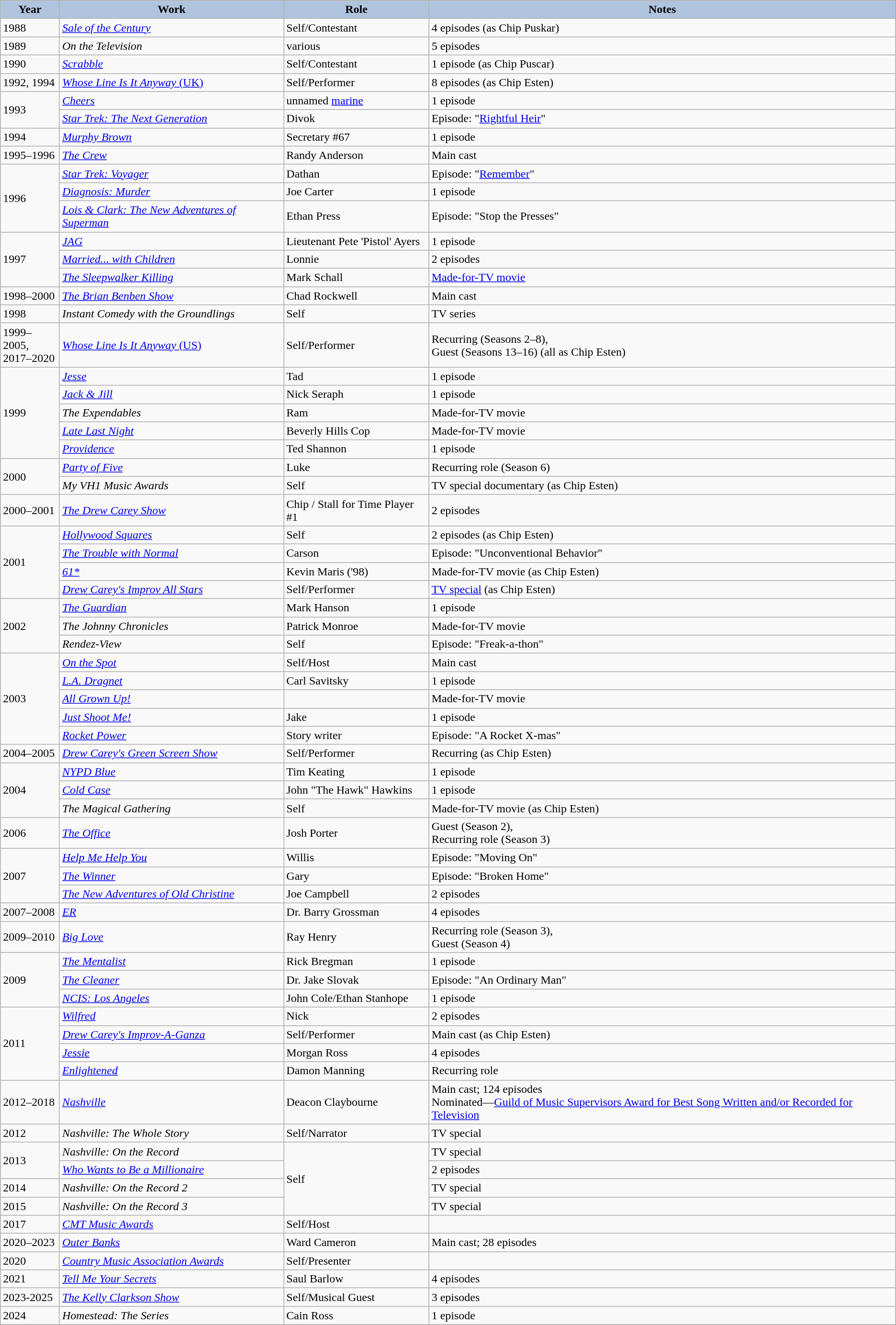<table class="wikitable sortable">
<tr>
<th style="background:#B0C4DE">Year</th>
<th style="background:#B0C4DE">Work</th>
<th style="background:#B0C4DE">Role</th>
<th style="background:#B0C4DE">Notes</th>
</tr>
<tr>
<td>1988</td>
<td><em><a href='#'>Sale of the Century</a></em></td>
<td>Self/Contestant</td>
<td>4 episodes (as Chip Puskar)</td>
</tr>
<tr>
<td>1989</td>
<td><em>On the Television</em></td>
<td>various</td>
<td>5 episodes</td>
</tr>
<tr>
<td>1990</td>
<td><em><a href='#'>Scrabble</a></em></td>
<td>Self/Contestant</td>
<td>1 episode (as Chip Puscar)</td>
</tr>
<tr>
<td>1992, 1994</td>
<td><a href='#'><em>Whose Line Is It Anyway</em> (UK)</a></td>
<td>Self/Performer</td>
<td>8 episodes (as Chip Esten)</td>
</tr>
<tr>
<td rowspan="2">1993</td>
<td><em><a href='#'>Cheers</a></em></td>
<td>unnamed <a href='#'>marine</a></td>
<td>1 episode</td>
</tr>
<tr>
<td><em><a href='#'>Star Trek: The Next Generation</a></em></td>
<td>Divok</td>
<td>Episode: "<a href='#'>Rightful Heir</a>"</td>
</tr>
<tr>
<td>1994</td>
<td><em><a href='#'>Murphy Brown</a></em></td>
<td>Secretary #67</td>
<td>1 episode</td>
</tr>
<tr>
<td>1995–1996</td>
<td><em><a href='#'>The Crew</a></em></td>
<td>Randy Anderson</td>
<td>Main cast</td>
</tr>
<tr>
<td rowspan="3">1996</td>
<td><em><a href='#'>Star Trek: Voyager</a></em></td>
<td>Dathan</td>
<td>Episode: "<a href='#'>Remember</a>"</td>
</tr>
<tr>
<td><em><a href='#'>Diagnosis: Murder</a></em></td>
<td>Joe Carter</td>
<td>1 episode</td>
</tr>
<tr>
<td><em><a href='#'>Lois & Clark: The New Adventures of Superman</a></em></td>
<td>Ethan Press</td>
<td>Episode: "Stop the Presses"</td>
</tr>
<tr>
<td rowspan="3">1997</td>
<td><em><a href='#'>JAG</a></em></td>
<td>Lieutenant Pete 'Pistol' Ayers</td>
<td>1 episode</td>
</tr>
<tr>
<td><em><a href='#'>Married... with Children</a></em></td>
<td>Lonnie</td>
<td>2 episodes</td>
</tr>
<tr>
<td><em><a href='#'>The Sleepwalker Killing</a></em></td>
<td>Mark Schall</td>
<td><a href='#'>Made-for-TV movie</a></td>
</tr>
<tr>
<td>1998–2000</td>
<td><em><a href='#'>The Brian Benben Show</a></em></td>
<td>Chad Rockwell</td>
<td>Main cast</td>
</tr>
<tr>
<td>1998</td>
<td><em>Instant Comedy with the Groundlings</em></td>
<td>Self</td>
<td>TV series</td>
</tr>
<tr>
<td>1999–2005,<br>2017–2020</td>
<td><a href='#'><em>Whose Line Is It Anyway</em> (US)</a></td>
<td>Self/Performer</td>
<td>Recurring (Seasons 2–8),<br>Guest (Seasons 13–16) (all as Chip Esten)</td>
</tr>
<tr>
<td rowspan="5">1999</td>
<td><em><a href='#'>Jesse</a></em></td>
<td>Tad</td>
<td>1 episode</td>
</tr>
<tr>
<td><em><a href='#'>Jack & Jill</a></em></td>
<td>Nick Seraph</td>
<td>1 episode</td>
</tr>
<tr>
<td><em>The Expendables</em></td>
<td>Ram</td>
<td>Made-for-TV movie</td>
</tr>
<tr>
<td><em><a href='#'>Late Last Night</a></em></td>
<td>Beverly Hills Cop</td>
<td>Made-for-TV movie</td>
</tr>
<tr>
<td><em><a href='#'>Providence</a></em></td>
<td>Ted Shannon</td>
<td>1 episode</td>
</tr>
<tr>
<td rowspan="2">2000</td>
<td><em><a href='#'>Party of Five</a></em></td>
<td>Luke</td>
<td>Recurring role (Season 6)</td>
</tr>
<tr>
<td><em>My VH1 Music Awards</em></td>
<td>Self</td>
<td>TV special documentary (as Chip Esten)</td>
</tr>
<tr>
<td>2000–2001</td>
<td><em><a href='#'>The Drew Carey Show</a></em></td>
<td>Chip / Stall for Time Player #1</td>
<td>2 episodes</td>
</tr>
<tr>
<td rowspan="4">2001</td>
<td><em><a href='#'>Hollywood Squares</a></em></td>
<td>Self</td>
<td>2 episodes (as Chip Esten)</td>
</tr>
<tr>
<td><em><a href='#'>The Trouble with Normal</a></em></td>
<td>Carson</td>
<td>Episode: "Unconventional Behavior"</td>
</tr>
<tr>
<td><em><a href='#'>61*</a></em></td>
<td>Kevin Maris ('98)</td>
<td>Made-for-TV movie (as Chip Esten)</td>
</tr>
<tr>
<td><em><a href='#'>Drew Carey's Improv All Stars</a></em></td>
<td>Self/Performer</td>
<td><a href='#'>TV special</a> (as Chip Esten)</td>
</tr>
<tr>
<td rowspan="3">2002</td>
<td><em><a href='#'>The Guardian</a></em></td>
<td>Mark Hanson</td>
<td>1 episode</td>
</tr>
<tr>
<td><em>The Johnny Chronicles</em></td>
<td>Patrick Monroe</td>
<td>Made-for-TV movie</td>
</tr>
<tr>
<td><em>Rendez-View</em></td>
<td>Self</td>
<td>Episode: "Freak-a-thon"</td>
</tr>
<tr>
<td rowspan="5">2003</td>
<td><em><a href='#'>On the Spot</a></em></td>
<td>Self/Host</td>
<td>Main cast</td>
</tr>
<tr>
<td><em><a href='#'>L.A. Dragnet</a></em></td>
<td>Carl Savitsky</td>
<td>1 episode</td>
</tr>
<tr>
<td><em><a href='#'>All Grown Up!</a></em></td>
<td></td>
<td>Made-for-TV movie</td>
</tr>
<tr>
<td><em><a href='#'>Just Shoot Me!</a></em></td>
<td>Jake</td>
<td>1 episode</td>
</tr>
<tr>
<td><em><a href='#'>Rocket Power</a></em></td>
<td>Story writer</td>
<td>Episode: "A Rocket X-mas"</td>
</tr>
<tr>
<td>2004–2005</td>
<td><em><a href='#'>Drew Carey's Green Screen Show</a></em></td>
<td>Self/Performer</td>
<td>Recurring (as Chip Esten)</td>
</tr>
<tr>
<td rowspan="3">2004</td>
<td><em><a href='#'>NYPD Blue</a></em></td>
<td>Tim Keating</td>
<td>1 episode</td>
</tr>
<tr>
<td><em><a href='#'>Cold Case</a></em></td>
<td>John "The Hawk" Hawkins</td>
<td>1 episode</td>
</tr>
<tr>
<td><em>The Magical Gathering</em></td>
<td>Self</td>
<td>Made-for-TV movie (as Chip Esten)</td>
</tr>
<tr>
<td>2006</td>
<td><em><a href='#'>The Office</a></em></td>
<td>Josh Porter</td>
<td>Guest (Season 2),<br>Recurring role (Season 3)</td>
</tr>
<tr>
<td rowspan="3">2007</td>
<td><em><a href='#'>Help Me Help You</a></em></td>
<td>Willis</td>
<td>Episode: "Moving On"</td>
</tr>
<tr>
<td><em><a href='#'>The Winner</a></em></td>
<td>Gary</td>
<td>Episode: "Broken Home"</td>
</tr>
<tr>
<td><em><a href='#'>The New Adventures of Old Christine</a></em></td>
<td>Joe Campbell</td>
<td>2 episodes</td>
</tr>
<tr>
<td>2007–2008</td>
<td><em><a href='#'>ER</a></em></td>
<td>Dr. Barry Grossman</td>
<td>4 episodes</td>
</tr>
<tr>
<td>2009–2010</td>
<td><em><a href='#'>Big Love</a></em></td>
<td>Ray Henry</td>
<td>Recurring role (Season 3),<br>Guest (Season 4)</td>
</tr>
<tr>
<td rowspan="3">2009</td>
<td><em><a href='#'>The Mentalist</a></em></td>
<td>Rick Bregman</td>
<td>1 episode</td>
</tr>
<tr>
<td><em><a href='#'>The Cleaner</a></em></td>
<td>Dr. Jake Slovak</td>
<td>Episode: "An Ordinary Man"</td>
</tr>
<tr>
<td><em><a href='#'>NCIS: Los Angeles</a></em></td>
<td>John Cole/Ethan Stanhope</td>
<td>1 episode</td>
</tr>
<tr>
<td rowspan="4">2011</td>
<td><em><a href='#'>Wilfred</a></em></td>
<td>Nick</td>
<td>2 episodes</td>
</tr>
<tr>
<td><em><a href='#'>Drew Carey's Improv-A-Ganza</a></em></td>
<td>Self/Performer</td>
<td>Main cast (as Chip Esten)</td>
</tr>
<tr>
<td><em><a href='#'>Jessie</a></em></td>
<td>Morgan Ross</td>
<td>4 episodes</td>
</tr>
<tr>
<td><em><a href='#'>Enlightened</a></em></td>
<td>Damon Manning</td>
<td>Recurring role</td>
</tr>
<tr>
<td>2012–2018</td>
<td><em><a href='#'>Nashville</a></em></td>
<td>Deacon Claybourne</td>
<td>Main cast; 124 episodes<br>Nominated—<a href='#'>Guild of Music Supervisors Award for Best Song Written and/or Recorded for Television</a></td>
</tr>
<tr>
<td>2012</td>
<td><em>Nashville: The Whole Story</em></td>
<td>Self/Narrator</td>
<td>TV special</td>
</tr>
<tr>
<td rowspan="2">2013</td>
<td><em>Nashville: On the Record</em></td>
<td rowspan=4>Self</td>
<td>TV special</td>
</tr>
<tr>
<td><em><a href='#'>Who Wants to Be a Millionaire</a></em></td>
<td>2 episodes</td>
</tr>
<tr>
<td>2014</td>
<td><em>Nashville: On the Record 2</em></td>
<td>TV special</td>
</tr>
<tr>
<td>2015</td>
<td><em>Nashville: On the Record 3</em></td>
<td>TV special</td>
</tr>
<tr>
<td>2017</td>
<td><em><a href='#'>CMT Music Awards</a></em></td>
<td>Self/Host</td>
<td></td>
</tr>
<tr>
<td>2020–2023</td>
<td><em><a href='#'>Outer Banks</a></em></td>
<td>Ward Cameron</td>
<td>Main cast; 28 episodes</td>
</tr>
<tr>
<td>2020</td>
<td><em><a href='#'>Country Music Association Awards</a></em></td>
<td>Self/Presenter</td>
<td></td>
</tr>
<tr>
<td>2021</td>
<td><em><a href='#'>Tell Me Your Secrets</a> </em></td>
<td>Saul Barlow</td>
<td>4 episodes</td>
</tr>
<tr>
<td>2023-2025</td>
<td><em><a href='#'>The Kelly Clarkson Show</a> </em></td>
<td>Self/Musical Guest</td>
<td>3 episodes</td>
</tr>
<tr>
<td>2024</td>
<td><em>Homestead: The Series</em></td>
<td>Cain Ross</td>
<td>1 episode</td>
</tr>
</table>
